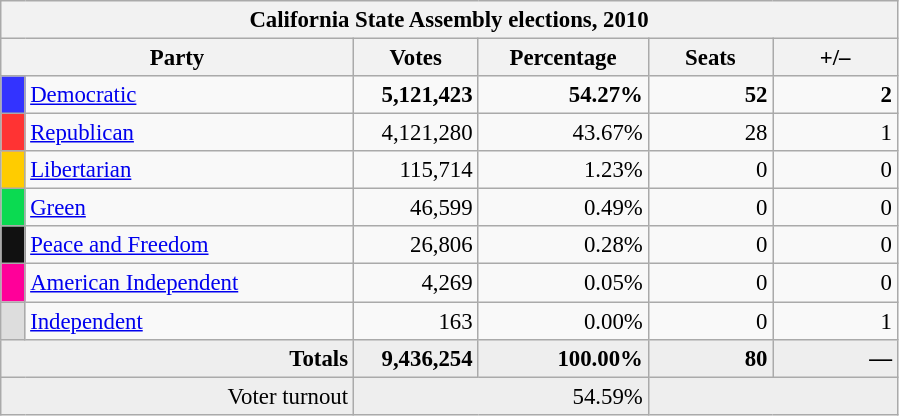<table class="wikitable" style="font-size:95%;">
<tr>
<th colspan="6">California State Assembly elections, 2010</th>
</tr>
<tr>
<th colspan=2 style="width: 15em">Party</th>
<th style="width: 5em">Votes</th>
<th style="width: 7em">Percentage</th>
<th style="width: 5em">Seats</th>
<th style="width: 5em">+/–</th>
</tr>
<tr>
<th style="background-color:#3333FF; width: 3px"></th>
<td style="width: 130px"><a href='#'>Democratic</a></td>
<td align="right"><strong>5,121,423</strong></td>
<td align="right"><strong>54.27%</strong></td>
<td align="right"><strong>52</strong></td>
<td align="right"><strong> 2</strong></td>
</tr>
<tr>
<th style="background-color:#FF3333; width: 3px"></th>
<td style="width: 130px"><a href='#'>Republican</a></td>
<td align="right">4,121,280</td>
<td align="right">43.67%</td>
<td align="right">28</td>
<td align="right"> 1</td>
</tr>
<tr>
<th style="background-color:#FFCC00; width: 3px"></th>
<td style="width: 130px"><a href='#'>Libertarian</a></td>
<td align="right">115,714</td>
<td align="right">1.23%</td>
<td align="right">0</td>
<td align="right">0</td>
</tr>
<tr>
<th style="background-color:#0BDA51; width: 3px"></th>
<td style="width: 130px"><a href='#'>Green</a></td>
<td align="right">46,599</td>
<td align="right">0.49%</td>
<td align="right">0</td>
<td align="right">0</td>
</tr>
<tr>
<th style="background-color:#111111; width: 3px"></th>
<td style="width: 130px"><a href='#'>Peace and Freedom</a></td>
<td align="right">26,806</td>
<td align="right">0.28%</td>
<td align="right">0</td>
<td align="right">0</td>
</tr>
<tr>
<th style="background-color:#FF0099; width: 3px"></th>
<td style="width: 130px"><a href='#'>American Independent</a></td>
<td align="right">4,269</td>
<td align="right">0.05%</td>
<td align="right">0</td>
<td align="right">0</td>
</tr>
<tr>
<th style="background-color:#DDDDDD; width: 3px"></th>
<td style="width: 130px"><a href='#'>Independent</a></td>
<td align="right">163</td>
<td align="right">0.00%</td>
<td align="right">0</td>
<td align="right"> 1</td>
</tr>
<tr bgcolor="#EEEEEE">
<td colspan="2" align="right"><strong>Totals</strong></td>
<td align="right"><strong>9,436,254</strong></td>
<td align="right"><strong>100.00%</strong></td>
<td align="right"><strong>80</strong></td>
<td align="right"><strong>—</strong></td>
</tr>
<tr bgcolor="#EEEEEE">
<td colspan="2" align="right">Voter turnout</td>
<td colspan="2" align="right">54.59%</td>
<td colspan="2" align="right"></td>
</tr>
</table>
